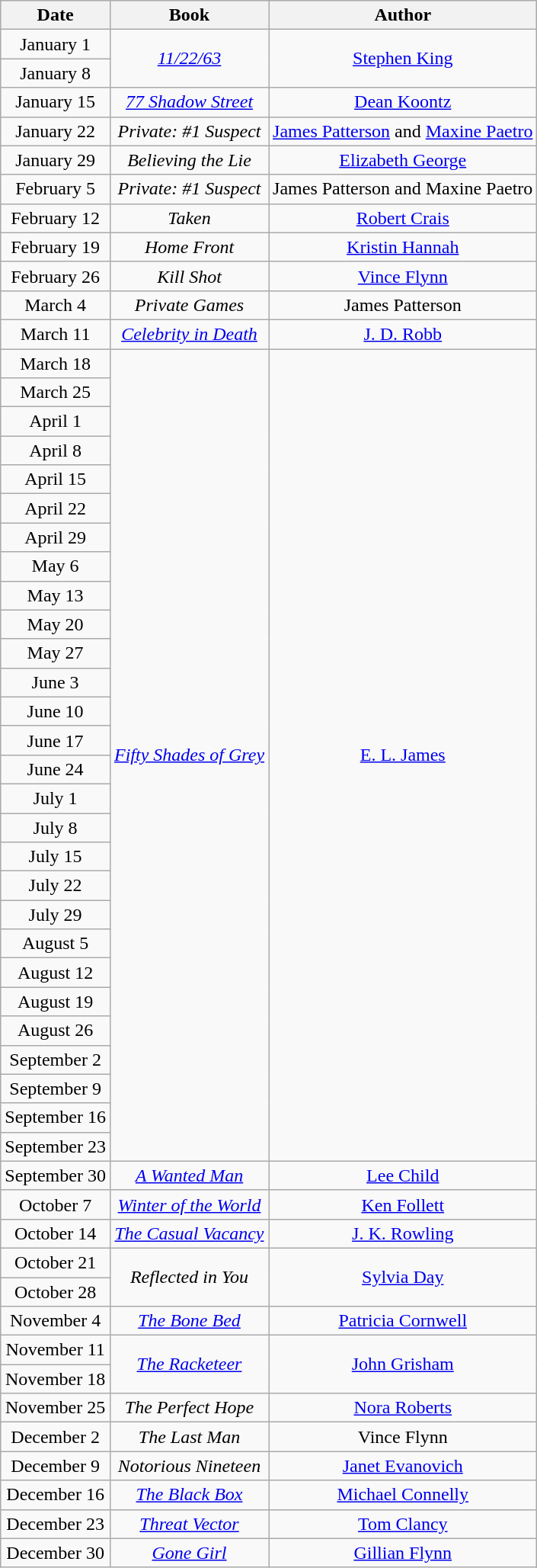<table class="wikitable sortable" style="text-align: center">
<tr>
<th>Date</th>
<th>Book</th>
<th>Author</th>
</tr>
<tr>
<td>January 1</td>
<td rowspan="2"><em><a href='#'>11/22/63</a></em></td>
<td rowspan="2"><a href='#'>Stephen King</a></td>
</tr>
<tr>
<td>January 8</td>
</tr>
<tr>
<td>January 15</td>
<td><em><a href='#'>77 Shadow Street</a></em></td>
<td><a href='#'>Dean Koontz</a></td>
</tr>
<tr>
<td>January 22</td>
<td><em>Private: #1 Suspect</em></td>
<td><a href='#'>James Patterson</a> and <a href='#'>Maxine Paetro</a></td>
</tr>
<tr>
<td>January 29</td>
<td><em>Believing the Lie</em></td>
<td><a href='#'>Elizabeth George</a></td>
</tr>
<tr>
<td>February 5</td>
<td><em>Private: #1 Suspect</em></td>
<td>James Patterson and Maxine Paetro</td>
</tr>
<tr>
<td>February 12</td>
<td><em>Taken</em></td>
<td><a href='#'>Robert Crais</a></td>
</tr>
<tr>
<td>February 19</td>
<td><em>Home Front</em></td>
<td><a href='#'>Kristin Hannah</a></td>
</tr>
<tr>
<td>February 26</td>
<td><em>Kill Shot</em></td>
<td><a href='#'>Vince Flynn</a></td>
</tr>
<tr>
<td>March 4</td>
<td><em>Private Games</em></td>
<td>James Patterson</td>
</tr>
<tr>
<td>March 11</td>
<td><em><a href='#'>Celebrity in Death</a></em></td>
<td><a href='#'>J. D. Robb</a></td>
</tr>
<tr>
<td>March 18</td>
<td rowspan="28"><em><a href='#'>Fifty Shades of Grey</a></em></td>
<td rowspan="28"><a href='#'>E. L. James</a></td>
</tr>
<tr>
<td>March 25</td>
</tr>
<tr>
<td>April 1</td>
</tr>
<tr>
<td>April 8</td>
</tr>
<tr>
<td>April 15</td>
</tr>
<tr>
<td>April 22</td>
</tr>
<tr>
<td>April 29</td>
</tr>
<tr>
<td>May 6</td>
</tr>
<tr>
<td>May 13</td>
</tr>
<tr>
<td>May 20</td>
</tr>
<tr>
<td>May 27</td>
</tr>
<tr>
<td>June 3</td>
</tr>
<tr>
<td>June 10</td>
</tr>
<tr>
<td>June 17</td>
</tr>
<tr>
<td>June 24</td>
</tr>
<tr>
<td>July 1</td>
</tr>
<tr>
<td>July 8</td>
</tr>
<tr>
<td>July 15</td>
</tr>
<tr>
<td>July 22</td>
</tr>
<tr>
<td>July 29</td>
</tr>
<tr>
<td>August 5</td>
</tr>
<tr>
<td>August 12</td>
</tr>
<tr>
<td>August 19</td>
</tr>
<tr>
<td>August 26</td>
</tr>
<tr>
<td>September 2</td>
</tr>
<tr>
<td>September 9</td>
</tr>
<tr>
<td>September 16</td>
</tr>
<tr>
<td>September 23</td>
</tr>
<tr>
<td>September 30</td>
<td><em><a href='#'>A Wanted Man</a></em></td>
<td><a href='#'>Lee Child</a></td>
</tr>
<tr>
<td>October 7</td>
<td><em><a href='#'>Winter of the World</a></em></td>
<td><a href='#'>Ken Follett</a></td>
</tr>
<tr>
<td>October 14</td>
<td><em><a href='#'>The Casual Vacancy</a></em></td>
<td><a href='#'>J. K. Rowling</a></td>
</tr>
<tr>
<td>October 21</td>
<td rowspan=2><em>Reflected in You</em></td>
<td rowspan=2><a href='#'>Sylvia Day</a></td>
</tr>
<tr>
<td>October 28</td>
</tr>
<tr>
<td>November 4</td>
<td><em><a href='#'>The Bone Bed</a></em></td>
<td><a href='#'>Patricia Cornwell</a></td>
</tr>
<tr>
<td>November 11</td>
<td rowspan=2><em><a href='#'>The Racketeer</a></em></td>
<td rowspan=2><a href='#'>John Grisham</a></td>
</tr>
<tr>
<td>November 18</td>
</tr>
<tr>
<td>November 25</td>
<td><em>The Perfect Hope</em></td>
<td><a href='#'>Nora Roberts</a></td>
</tr>
<tr>
<td>December 2</td>
<td><em>The Last Man</em></td>
<td>Vince Flynn</td>
</tr>
<tr>
<td>December 9</td>
<td><em>Notorious Nineteen</em></td>
<td><a href='#'>Janet Evanovich</a></td>
</tr>
<tr>
<td>December 16</td>
<td><em><a href='#'>The Black Box</a></em></td>
<td><a href='#'>Michael Connelly</a></td>
</tr>
<tr>
<td>December 23</td>
<td><em><a href='#'>Threat Vector</a></em></td>
<td><a href='#'>Tom Clancy</a></td>
</tr>
<tr>
<td>December 30</td>
<td><em><a href='#'>Gone Girl</a></em></td>
<td><a href='#'>Gillian Flynn</a></td>
</tr>
</table>
